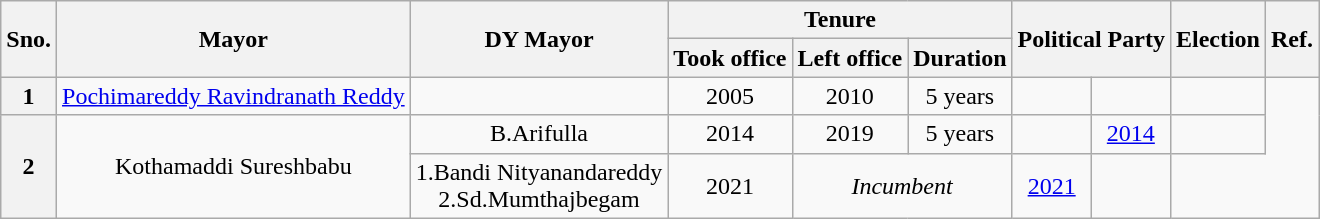<table class="wikitable" style="text-align:center">
<tr>
<th rowspan=2>Sno.</th>
<th rowspan=2>Mayor</th>
<th rowspan=2>DY Mayor</th>
<th colspan=3>Tenure</th>
<th rowspan=2 colspan=2>Political Party</th>
<th rowspan=2>Election</th>
<th rowspan=2>Ref.</th>
</tr>
<tr>
<th>Took office</th>
<th>Left office</th>
<th>Duration</th>
</tr>
<tr>
<th>1</th>
<td><a href='#'>Pochimareddy Ravindranath Reddy</a></td>
<td></td>
<td>2005</td>
<td>2010</td>
<td>5 years</td>
<td></td>
<td></td>
<td></td>
</tr>
<tr>
<th rowspan=2>2</th>
<td rowspan=2>Kothamaddi Sureshbabu</td>
<td>B.Arifulla</td>
<td>2014</td>
<td>2019</td>
<td>5 years</td>
<td></td>
<td><a href='#'>2014</a></td>
<td></td>
</tr>
<tr>
<td>1.Bandi Nityanandareddy <br> 2.Sd.Mumthajbegam</td>
<td>2021</td>
<td colspan=2><em>Incumbent</em></td>
<td><a href='#'>2021</a></td>
<td></td>
</tr>
</table>
